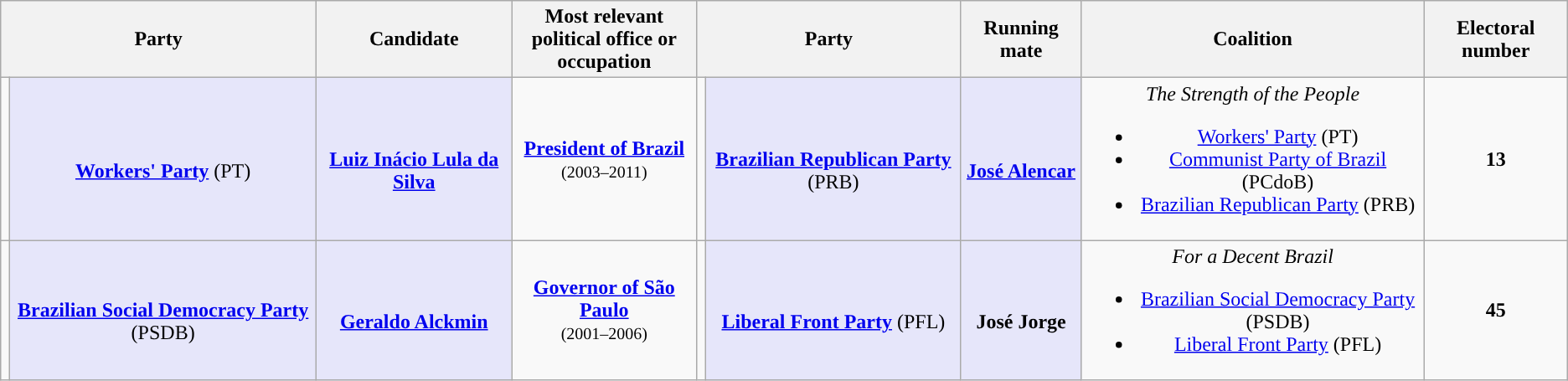<table class="wikitable" style="text-align:center">
<tr>
<th colspan="2">Party</th>
<th>Candidate</th>
<th style="max-width:10em">Most relevant political office or occupation</th>
<th colspan="2">Party</th>
<th>Running mate</th>
<th>Coalition</th>
<th>Electoral number</th>
</tr>
<tr>
<td style="background:"></td>
<td style="background:lavender;" max-width:150px><br><strong><a href='#'>Workers' Party</a></strong> (PT)</td>
<td style="background:lavender;" max-width:150px><br><strong><a href='#'>Luiz Inácio Lula da Silva</a></strong></td>
<td style="max-width:10em"><strong><a href='#'>President of Brazil</a></strong><br><small>(2003–2011)</small></td>
<td style="background:"></td>
<td style="background:lavender;" max-width:150px><br><strong><a href='#'>Brazilian Republican Party</a></strong> (PRB)</td>
<td style="background:lavender;" max-width:150px><br><strong><a href='#'>José Alencar</a></strong></td>
<td><em>The Strength of the People</em><br><ul><li><a href='#'>Workers' Party</a> (PT)</li><li><a href='#'>Communist Party of Brazil</a> (PCdoB)</li><li><a href='#'>Brazilian Republican Party</a> (PRB)</li></ul></td>
<td><strong>13</strong></td>
</tr>
<tr>
<td style="background:"></td>
<td style="background:lavender;" max-width:150px><br><strong><a href='#'>Brazilian Social Democracy Party</a></strong> (PSDB)</td>
<td style="background:lavender;" max-width:150px><br><strong><a href='#'>Geraldo Alckmin</a></strong></td>
<td style="max-width:10em"><strong><a href='#'>Governor of São Paulo</a></strong><br><small>(2001–2006)</small></td>
<td style="background:"></td>
<td style="background:lavender;" max-width:150px><br><strong><a href='#'>Liberal Front Party</a></strong> (PFL)</td>
<td style="background:lavender;" max-width:150px><br><strong>José Jorge</strong></td>
<td><em>For a Decent Brazil</em><br><ul><li><a href='#'>Brazilian Social Democracy Party</a> (PSDB)</li><li><a href='#'>Liberal Front Party</a> (PFL)</li></ul></td>
<td><strong>45</strong></td>
</tr>
</table>
